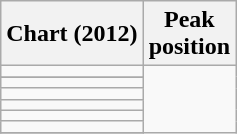<table class="wikitable sortable plainrowheaders">
<tr>
<th>Chart (2012)</th>
<th>Peak<br>position</th>
</tr>
<tr>
<td></td>
</tr>
<tr>
</tr>
<tr>
<td></td>
</tr>
<tr>
<td></td>
</tr>
<tr>
<td></td>
</tr>
<tr>
<td></td>
</tr>
<tr>
<td></td>
</tr>
<tr>
</tr>
</table>
